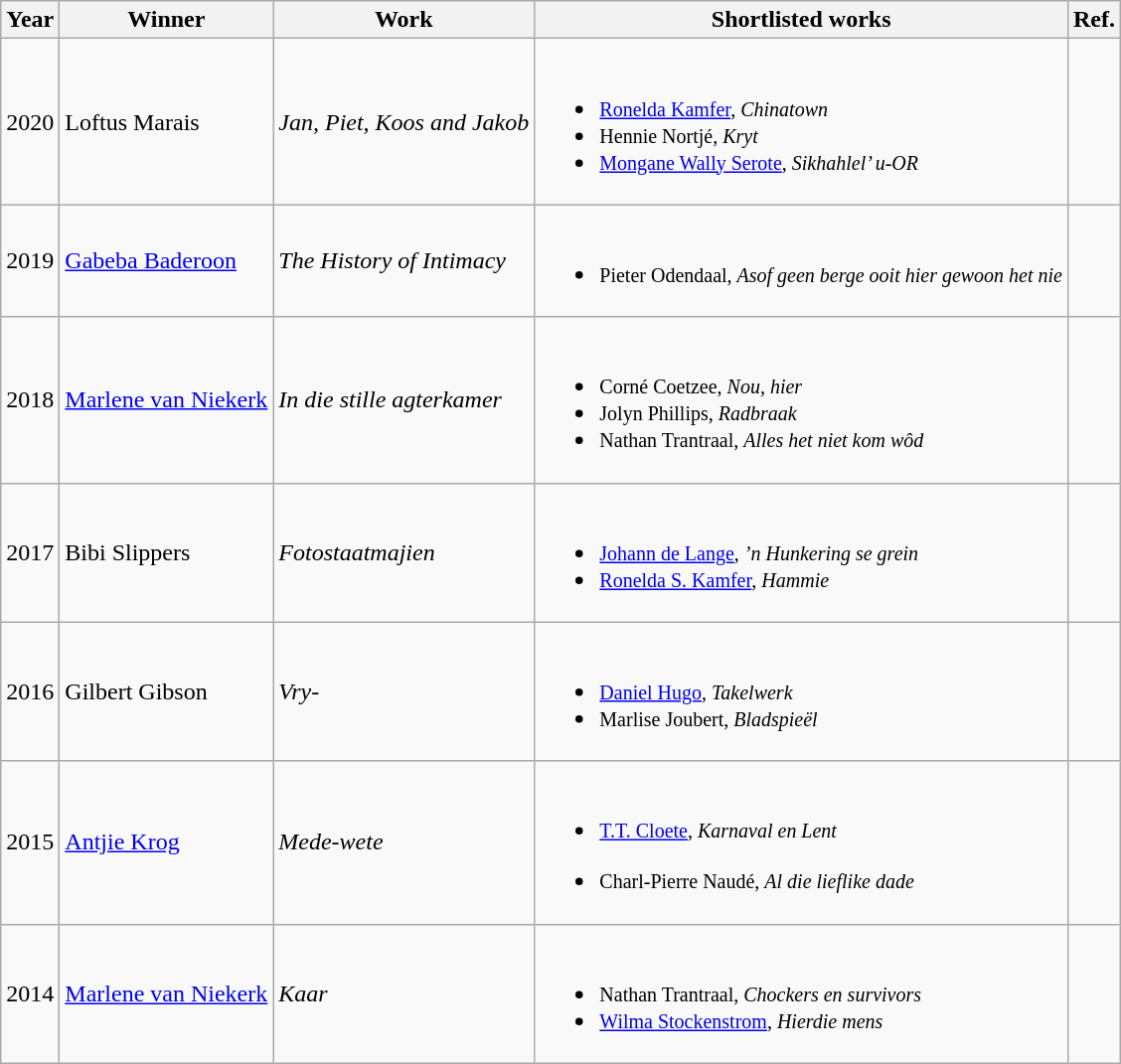<table class="wikitable sortable">
<tr>
<th>Year</th>
<th>Winner</th>
<th>Work</th>
<th>Shortlisted works</th>
<th>Ref.</th>
</tr>
<tr>
<td>2020</td>
<td>Loftus Marais</td>
<td><em>Jan, Piet, Koos and Jakob</em></td>
<td><br><ul><li><small><a href='#'>Ronelda Kamfer</a>, <em>Chinatown</em></small></li><li><small>Hennie Nortjé, <em>Kryt</em></small></li><li><small><a href='#'>Mongane Wally Serote</a>, <em>Sikhahlel’ u-OR</em></small></li></ul></td>
<td></td>
</tr>
<tr>
<td>2019</td>
<td><a href='#'>Gabeba Baderoon</a></td>
<td><em>The History of Intimacy</em></td>
<td><br><ul><li><small>Pieter Odendaal, <em>Asof geen berge ooit hier gewoon het nie</em></small></li></ul></td>
<td></td>
</tr>
<tr>
<td>2018</td>
<td><a href='#'>Marlene van Niekerk</a></td>
<td><em>In die stille agterkamer</em></td>
<td><br><ul><li><small>Corné Coetzee, <em>Nou, hier</em></small></li><li><small>Jolyn Phillips, <em>Radbraak</em></small></li><li><small>Nathan Trantraal, <em>Alles het niet kom wôd</em></small></li></ul></td>
<td></td>
</tr>
<tr>
<td>2017</td>
<td>Bibi Slippers</td>
<td><em>Fotostaatmajien</em></td>
<td><br><ul><li><small><a href='#'>Johann de Lange</a>, <em>’n Hunkering se grein</em></small></li><li><small><a href='#'>Ronelda S. Kamfer</a>, <em>Hammie</em></small></li></ul></td>
<td></td>
</tr>
<tr>
<td>2016</td>
<td>Gilbert Gibson</td>
<td><em>Vry-</em></td>
<td><br><ul><li><small><a href='#'>Daniel Hugo</a>, <em>Takelwerk</em></small></li><li><small>Marlise Joubert, <em>Bladspieël</em></small></li></ul></td>
<td></td>
</tr>
<tr>
<td>2015</td>
<td><a href='#'>Antjie Krog</a></td>
<td><em>Mede-wete</em></td>
<td><br><ul><li><small><a href='#'>T.T. Cloete</a>, <em>Karnaval en Lent</em></small></li></ul><ul><li><small>Charl-Pierre Naudé, <em>Al die lieflike dade</em></small></li></ul></td>
<td></td>
</tr>
<tr>
<td>2014</td>
<td><a href='#'>Marlene van Niekerk</a></td>
<td><em>Kaar</em></td>
<td><br><ul><li><small>Nathan Trantraal, <em>Chockers en survivors</em></small></li><li><small><a href='#'>Wilma Stockenstrom</a>, <em>Hierdie mens</em></small></li></ul></td>
<td></td>
</tr>
</table>
